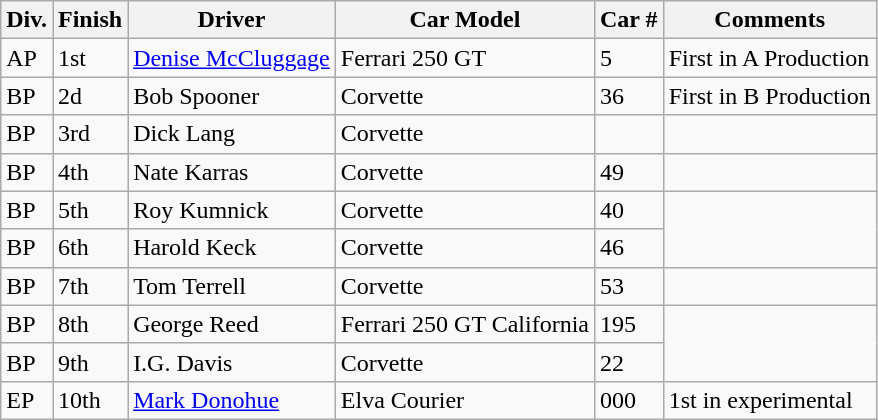<table class="wikitable">
<tr>
<th>Div.</th>
<th>Finish</th>
<th>Driver</th>
<th>Car Model</th>
<th>Car #</th>
<th>Comments</th>
</tr>
<tr>
<td>AP</td>
<td>1st</td>
<td><a href='#'>Denise McCluggage</a></td>
<td>Ferrari 250 GT</td>
<td>5</td>
<td>First in A Production</td>
</tr>
<tr>
<td>BP</td>
<td>2d</td>
<td>Bob Spooner</td>
<td>Corvette</td>
<td>36</td>
<td>First in B Production</td>
</tr>
<tr>
<td>BP</td>
<td>3rd</td>
<td>Dick Lang</td>
<td>Corvette</td>
<td></td>
</tr>
<tr>
<td>BP</td>
<td>4th</td>
<td>Nate Karras</td>
<td>Corvette</td>
<td>49</td>
<td></td>
</tr>
<tr>
<td>BP</td>
<td>5th</td>
<td>Roy Kumnick</td>
<td>Corvette</td>
<td>40</td>
</tr>
<tr>
<td>BP</td>
<td>6th</td>
<td>Harold Keck</td>
<td>Corvette</td>
<td>46</td>
</tr>
<tr>
<td>BP</td>
<td>7th</td>
<td>Tom Terrell</td>
<td>Corvette</td>
<td>53</td>
<td></td>
</tr>
<tr>
<td>BP</td>
<td>8th</td>
<td>George Reed</td>
<td>Ferrari 250 GT California</td>
<td>195</td>
</tr>
<tr>
<td>BP</td>
<td>9th</td>
<td>I.G. Davis</td>
<td>Corvette</td>
<td>22</td>
</tr>
<tr>
<td>EP</td>
<td>10th</td>
<td><a href='#'>Mark Donohue</a></td>
<td>Elva Courier</td>
<td>000</td>
<td>1st in experimental</td>
</tr>
</table>
